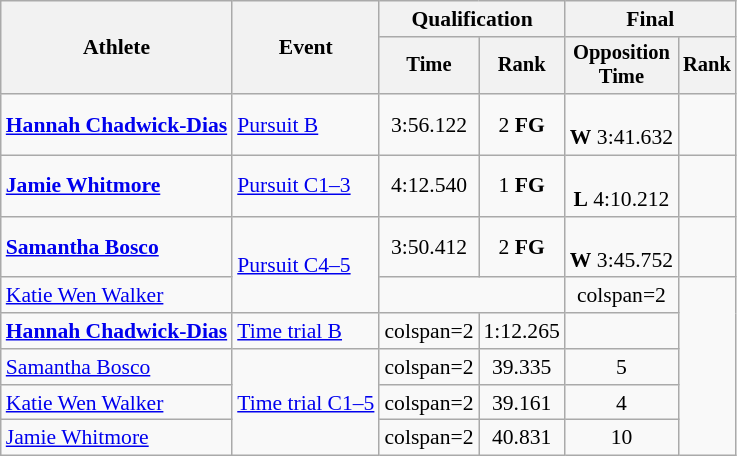<table class=wikitable style="font-size:90%">
<tr>
<th rowspan="2">Athlete</th>
<th rowspan="2">Event</th>
<th colspan="2">Qualification</th>
<th colspan="2">Final</th>
</tr>
<tr style="font-size:95%">
<th>Time</th>
<th>Rank</th>
<th>Opposition<br>Time</th>
<th>Rank</th>
</tr>
<tr align=center>
<td align=left><strong><a href='#'>Hannah Chadwick-Dias</a></strong></td>
<td align=left><a href='#'>Pursuit B</a></td>
<td>3:56.122</td>
<td>2 <strong>FG</strong></td>
<td><br><strong>W</strong> 3:41.632</td>
<td></td>
</tr>
<tr align=center>
<td align=left><strong><a href='#'>Jamie Whitmore</a></strong></td>
<td align=left><a href='#'>Pursuit C1–3</a></td>
<td>4:12.540</td>
<td>1 <strong>FG</strong></td>
<td><br><strong>L</strong> 4:10.212</td>
<td></td>
</tr>
<tr align=center>
<td align=left><strong><a href='#'>Samantha Bosco</a></strong></td>
<td align=left rowspan=2><a href='#'>Pursuit C4–5</a></td>
<td>3:50.412</td>
<td>2 <strong>FG</strong></td>
<td><br><strong>W</strong> 3:45.752</td>
<td></td>
</tr>
<tr align=center>
<td align=left><a href='#'>Katie Wen Walker</a></td>
<td colspan=2></td>
<td>colspan=2 </td>
</tr>
<tr align=center>
<td align=left><strong><a href='#'>Hannah Chadwick-Dias</a></strong></td>
<td align=left><a href='#'>Time trial B</a></td>
<td>colspan=2 </td>
<td>1:12.265</td>
<td></td>
</tr>
<tr align=center>
<td align=left><a href='#'>Samantha Bosco</a></td>
<td align=left rowspan=3><a href='#'>Time trial C1–5</a></td>
<td>colspan=2 </td>
<td>39.335</td>
<td>5</td>
</tr>
<tr align=center>
<td align=left><a href='#'>Katie Wen Walker</a></td>
<td>colspan=2 </td>
<td>39.161</td>
<td>4</td>
</tr>
<tr align=center>
<td align=left><a href='#'>Jamie Whitmore</a></td>
<td>colspan=2 </td>
<td>40.831</td>
<td>10</td>
</tr>
</table>
